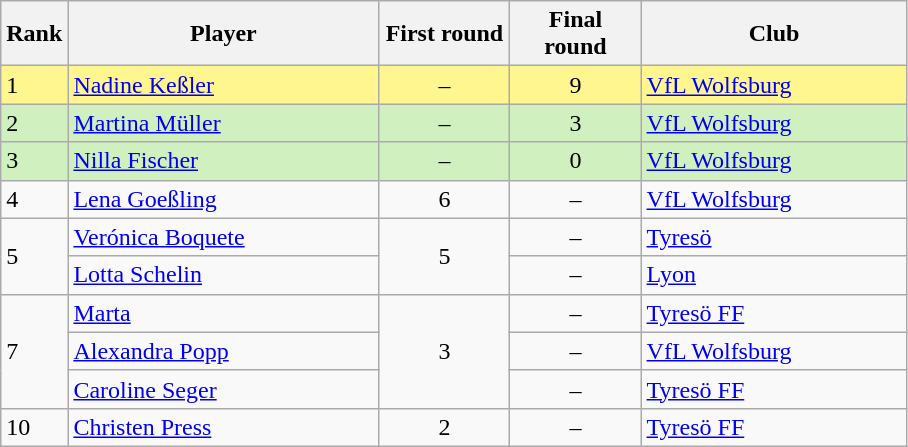<table class="wikitable" style="margin-right: 0;">
<tr text-align:center;">
<th style="width:25px;">Rank</th>
<th style="width:200px;">Player</th>
<th style="width:80px;">First round</th>
<th style="width:80px;">Final round</th>
<th style="width:170px;">Club</th>
</tr>
<tr bgcolor="#FFF68F">
<td>1</td>
<td> <a href='#'>Nadine Keßler</a></td>
<td style="text-align:center;">–</td>
<td style="text-align:center;">9</td>
<td> <a href='#'>VfL Wolfsburg</a></td>
</tr>
<tr bgcolor="#D0F0C0">
<td>2</td>
<td> <a href='#'>Martina Müller</a></td>
<td style="text-align:center;">–</td>
<td style="text-align:center;">3</td>
<td> <a href='#'>VfL Wolfsburg</a></td>
</tr>
<tr bgcolor="#D0F0C0">
<td>3</td>
<td> <a href='#'>Nilla Fischer</a></td>
<td style="text-align:center;">–</td>
<td style="text-align:center;">0</td>
<td> <a href='#'>VfL Wolfsburg</a></td>
</tr>
<tr>
<td>4</td>
<td> <a href='#'>Lena Goeßling</a></td>
<td style="text-align:center;">6</td>
<td style="text-align:center;">–</td>
<td> <a href='#'>VfL Wolfsburg</a></td>
</tr>
<tr>
<td rowspan=2>5</td>
<td> <a href='#'>Verónica Boquete</a></td>
<td rowspan=2 style="text-align:center;">5</td>
<td style="text-align:center;">–</td>
<td> <a href='#'>Tyresö</a></td>
</tr>
<tr>
<td> <a href='#'>Lotta Schelin</a></td>
<td style="text-align:center;">–</td>
<td> <a href='#'>Lyon</a></td>
</tr>
<tr>
<td rowspan=3>7</td>
<td> <a href='#'>Marta</a></td>
<td rowspan=3 style="text-align:center;">3</td>
<td style="text-align:center;">–</td>
<td> <a href='#'>Tyresö FF</a></td>
</tr>
<tr>
<td> <a href='#'>Alexandra Popp</a></td>
<td style="text-align:center;">–</td>
<td> <a href='#'>VfL Wolfsburg</a></td>
</tr>
<tr>
<td> <a href='#'>Caroline Seger</a></td>
<td style="text-align:center;">–</td>
<td> <a href='#'>Tyresö FF</a></td>
</tr>
<tr>
<td>10</td>
<td> <a href='#'>Christen Press</a></td>
<td style="text-align:center;">2</td>
<td style="text-align:center;">–</td>
<td> <a href='#'>Tyresö FF</a></td>
</tr>
</table>
